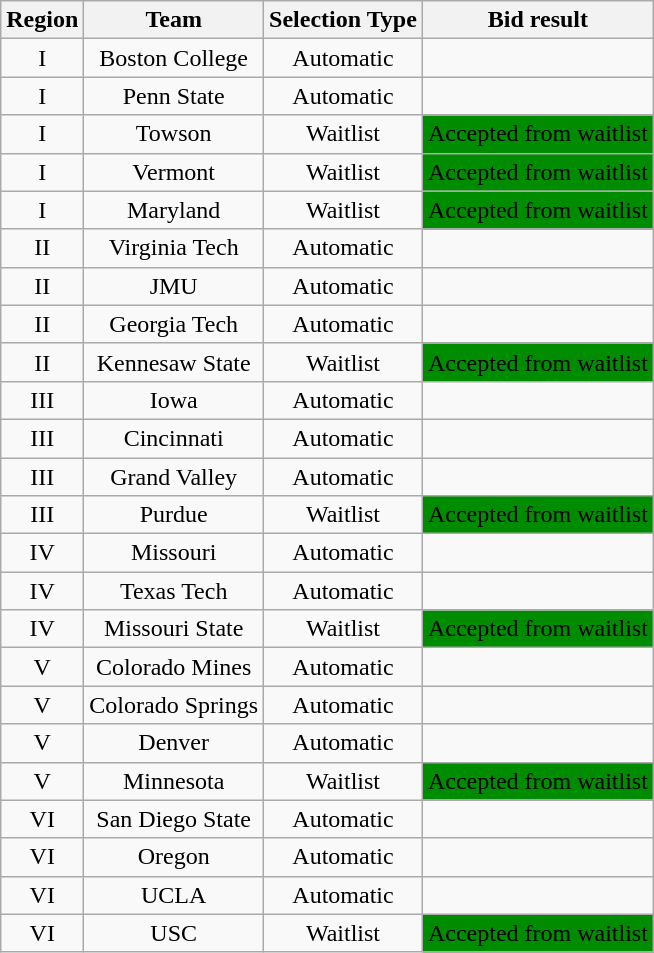<table class="wikitable sortable" style="text-align:center">
<tr>
<th>Region</th>
<th>Team</th>
<th>Selection Type</th>
<th>Bid result</th>
</tr>
<tr>
<td>I</td>
<td>Boston College</td>
<td>Automatic</td>
<td></td>
</tr>
<tr>
<td>I</td>
<td>Penn State</td>
<td>Automatic</td>
<td></td>
</tr>
<tr>
<td>I</td>
<td>Towson</td>
<td>Waitlist</td>
<td bgcolor="008c00">Accepted from waitlist</td>
</tr>
<tr>
<td>I</td>
<td>Vermont</td>
<td>Waitlist</td>
<td bgcolor="008c00">Accepted from waitlist</td>
</tr>
<tr>
<td>I</td>
<td>Maryland</td>
<td>Waitlist</td>
<td bgcolor="008c00">Accepted from waitlist</td>
</tr>
<tr>
<td>II</td>
<td>Virginia Tech</td>
<td>Automatic</td>
<td></td>
</tr>
<tr>
<td>II</td>
<td>JMU</td>
<td>Automatic</td>
<td></td>
</tr>
<tr>
<td>II</td>
<td>Georgia Tech</td>
<td>Automatic</td>
<td></td>
</tr>
<tr>
<td>II</td>
<td>Kennesaw State</td>
<td>Waitlist</td>
<td bgcolor="008c00">Accepted from waitlist</td>
</tr>
<tr>
<td>III</td>
<td>Iowa</td>
<td>Automatic</td>
<td></td>
</tr>
<tr>
<td>III</td>
<td>Cincinnati</td>
<td>Automatic</td>
<td></td>
</tr>
<tr>
<td>III</td>
<td>Grand Valley</td>
<td>Automatic</td>
<td></td>
</tr>
<tr>
<td>III</td>
<td>Purdue</td>
<td>Waitlist</td>
<td bgcolor="008c00">Accepted from waitlist</td>
</tr>
<tr>
<td>IV</td>
<td>Missouri</td>
<td>Automatic</td>
<td></td>
</tr>
<tr>
<td>IV</td>
<td>Texas Tech</td>
<td>Automatic</td>
<td></td>
</tr>
<tr>
<td>IV</td>
<td>Missouri State</td>
<td>Waitlist</td>
<td bgcolor="008c00">Accepted from waitlist</td>
</tr>
<tr>
<td>V</td>
<td>Colorado Mines</td>
<td>Automatic</td>
<td></td>
</tr>
<tr>
<td>V</td>
<td>Colorado Springs</td>
<td>Automatic</td>
<td></td>
</tr>
<tr>
<td>V</td>
<td>Denver</td>
<td>Automatic</td>
<td></td>
</tr>
<tr>
<td>V</td>
<td>Minnesota</td>
<td>Waitlist</td>
<td bgcolor="008c00">Accepted from waitlist</td>
</tr>
<tr>
<td>VI</td>
<td>San Diego State</td>
<td>Automatic</td>
<td></td>
</tr>
<tr>
<td>VI</td>
<td>Oregon</td>
<td>Automatic</td>
<td></td>
</tr>
<tr>
<td>VI</td>
<td>UCLA</td>
<td>Automatic</td>
<td></td>
</tr>
<tr>
<td>VI</td>
<td>USC</td>
<td>Waitlist</td>
<td bgcolor="008c00">Accepted from waitlist</td>
</tr>
</table>
